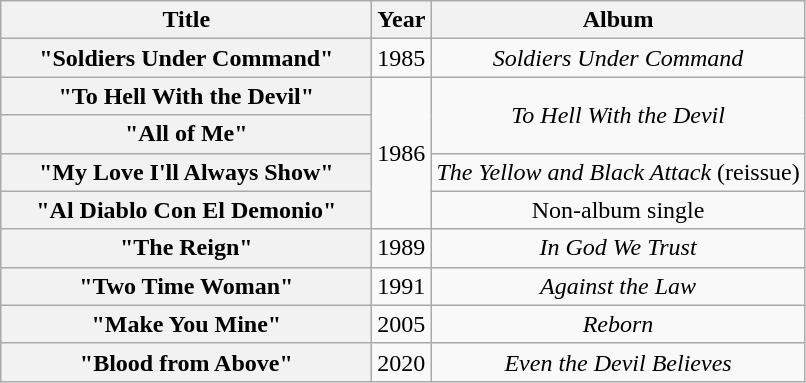<table class="wikitable plainrowheaders" style="text-align:center;" border="1">
<tr>
<th scope="col" style="width:15em;">Title</th>
<th scope="col">Year</th>
<th scope="col">Album</th>
</tr>
<tr>
<th scope="row">"Soldiers Under Command"</th>
<td>1985</td>
<td><em>Soldiers Under Command</em></td>
</tr>
<tr>
<th scope="row">"To Hell With the Devil"</th>
<td rowspan="4">1986</td>
<td rowspan=2><em>To Hell With the Devil</em></td>
</tr>
<tr>
<th scope="row">"All of Me"</th>
</tr>
<tr>
<th scope="row">"My Love I'll Always Show"</th>
<td><em>The Yellow and Black Attack</em> (reissue)</td>
</tr>
<tr>
<th scope="row">"Al Diablo Con El Demonio"</th>
<td>Non-album single</td>
</tr>
<tr>
<th scope="row">"The Reign"</th>
<td>1989</td>
<td><em>In God We Trust</em></td>
</tr>
<tr>
<th scope="row">"Two Time Woman"</th>
<td>1991</td>
<td><em>Against the Law</em></td>
</tr>
<tr>
<th scope="row">"Make You Mine"</th>
<td>2005</td>
<td><em>Reborn</em></td>
</tr>
<tr>
<th scope="row">"Blood from Above"</th>
<td>2020</td>
<td><em>Even the Devil Believes</em></td>
</tr>
</table>
